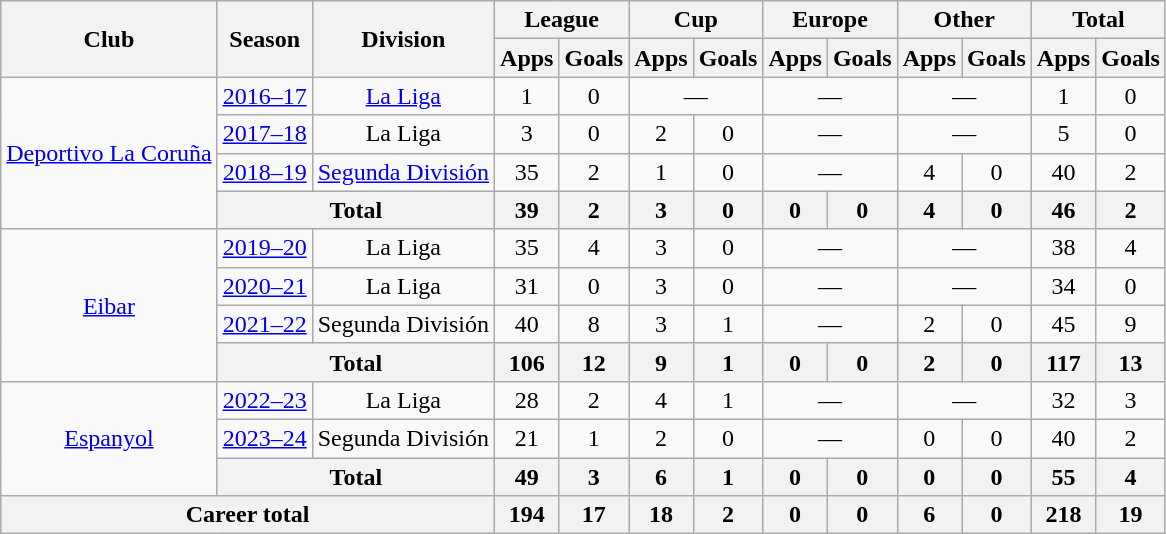<table class="wikitable" style="text-align: center;">
<tr>
<th rowspan="2">Club</th>
<th rowspan="2">Season</th>
<th rowspan="2">Division</th>
<th colspan="2">League</th>
<th colspan="2">Cup</th>
<th colspan="2">Europe</th>
<th colspan="2">Other</th>
<th colspan="2">Total</th>
</tr>
<tr>
<th>Apps</th>
<th>Goals</th>
<th>Apps</th>
<th>Goals</th>
<th>Apps</th>
<th>Goals</th>
<th>Apps</th>
<th>Goals</th>
<th>Apps</th>
<th>Goals</th>
</tr>
<tr>
<td rowspan="4"><a href='#'>Deportivo La Coruña</a></td>
<td><a href='#'>2016–17</a></td>
<td><a href='#'>La Liga</a></td>
<td>1</td>
<td>0</td>
<td colspan="2">—</td>
<td colspan="2">—</td>
<td colspan="2">—</td>
<td>1</td>
<td>0</td>
</tr>
<tr>
<td><a href='#'>2017–18</a></td>
<td>La Liga</td>
<td>3</td>
<td>0</td>
<td>2</td>
<td>0</td>
<td colspan="2">—</td>
<td colspan="2">—</td>
<td>5</td>
<td>0</td>
</tr>
<tr>
<td><a href='#'>2018–19</a></td>
<td><a href='#'>Segunda División</a></td>
<td>35</td>
<td>2</td>
<td>1</td>
<td>0</td>
<td colspan="2">—</td>
<td>4</td>
<td>0</td>
<td>40</td>
<td>2</td>
</tr>
<tr>
<th colspan="2">Total</th>
<th>39</th>
<th>2</th>
<th>3</th>
<th>0</th>
<th>0</th>
<th>0</th>
<th>4</th>
<th>0</th>
<th>46</th>
<th>2</th>
</tr>
<tr>
<td rowspan="4"><a href='#'>Eibar</a></td>
<td><a href='#'>2019–20</a></td>
<td>La Liga</td>
<td>35</td>
<td>4</td>
<td>3</td>
<td>0</td>
<td colspan="2">—</td>
<td colspan="2">—</td>
<td>38</td>
<td>4</td>
</tr>
<tr>
<td><a href='#'>2020–21</a></td>
<td>La Liga</td>
<td>31</td>
<td>0</td>
<td>3</td>
<td>0</td>
<td colspan="2">—</td>
<td colspan="2">—</td>
<td>34</td>
<td>0</td>
</tr>
<tr>
<td><a href='#'>2021–22</a></td>
<td>Segunda División</td>
<td>40</td>
<td>8</td>
<td>3</td>
<td>1</td>
<td colspan="2">—</td>
<td>2</td>
<td>0</td>
<td>45</td>
<td>9</td>
</tr>
<tr>
<th colspan="2">Total</th>
<th>106</th>
<th>12</th>
<th>9</th>
<th>1</th>
<th>0</th>
<th>0</th>
<th>2</th>
<th>0</th>
<th>117</th>
<th>13</th>
</tr>
<tr>
<td rowspan="3"><a href='#'>Espanyol</a></td>
<td><a href='#'>2022–23</a></td>
<td>La Liga</td>
<td>28</td>
<td>2</td>
<td>4</td>
<td>1</td>
<td colspan="2">—</td>
<td colspan="2">—</td>
<td>32</td>
<td>3</td>
</tr>
<tr>
<td><a href='#'>2023–24</a></td>
<td>Segunda División</td>
<td>21</td>
<td>1</td>
<td>2</td>
<td>0</td>
<td colspan="2">—</td>
<td>0</td>
<td>0</td>
<td>40</td>
<td>2</td>
</tr>
<tr>
<th colspan="2">Total</th>
<th>49</th>
<th>3</th>
<th>6</th>
<th>1</th>
<th>0</th>
<th>0</th>
<th>0</th>
<th>0</th>
<th>55</th>
<th>4</th>
</tr>
<tr>
<th colspan="3">Career total</th>
<th>194</th>
<th>17</th>
<th>18</th>
<th>2</th>
<th>0</th>
<th>0</th>
<th>6</th>
<th>0</th>
<th>218</th>
<th>19</th>
</tr>
</table>
